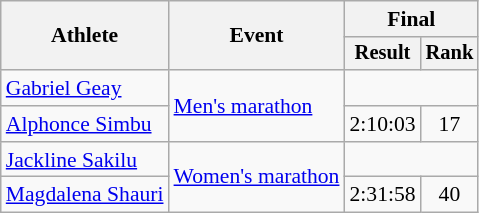<table class="wikitable" style="font-size:90%">
<tr>
<th rowspan="2">Athlete</th>
<th rowspan="2">Event</th>
<th colspan="2">Final</th>
</tr>
<tr style="font-size:95%">
<th>Result</th>
<th>Rank</th>
</tr>
<tr align=center>
<td align=left><a href='#'>Gabriel Geay</a></td>
<td align=left rowspan=2><a href='#'>Men's marathon</a></td>
<td colspan="2"></td>
</tr>
<tr align=center>
<td align=left><a href='#'>Alphonce Simbu</a></td>
<td>2:10:03</td>
<td>17</td>
</tr>
<tr align=center>
<td align=left><a href='#'>Jackline Sakilu</a></td>
<td align=left rowspan=2><a href='#'>Women's marathon</a></td>
<td colspan=2></td>
</tr>
<tr align=center>
<td align=left><a href='#'>Magdalena Shauri</a></td>
<td>2:31:58 <strong></strong></td>
<td>40</td>
</tr>
</table>
